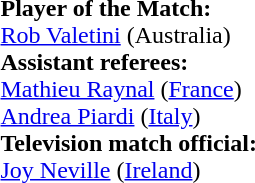<table style="width:100%">
<tr>
<td><br><strong>Player of the Match:</strong>
<br><a href='#'>Rob Valetini</a> (Australia)<br><strong>Assistant referees:</strong>
<br><a href='#'>Mathieu Raynal</a> (<a href='#'>France</a>)
<br><a href='#'>Andrea Piardi</a> (<a href='#'>Italy</a>)
<br><strong>Television match official:</strong>
<br><a href='#'>Joy Neville</a> (<a href='#'>Ireland</a>)</td>
</tr>
</table>
